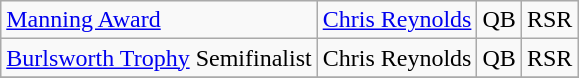<table class="wikitable">
<tr>
<td><a href='#'>Manning Award</a></td>
<td><a href='#'>Chris Reynolds</a></td>
<td>QB</td>
<td>RSR</td>
</tr>
<tr>
<td><a href='#'>Burlsworth Trophy</a> Semifinalist</td>
<td>Chris Reynolds</td>
<td>QB</td>
<td>RSR</td>
</tr>
<tr>
</tr>
</table>
